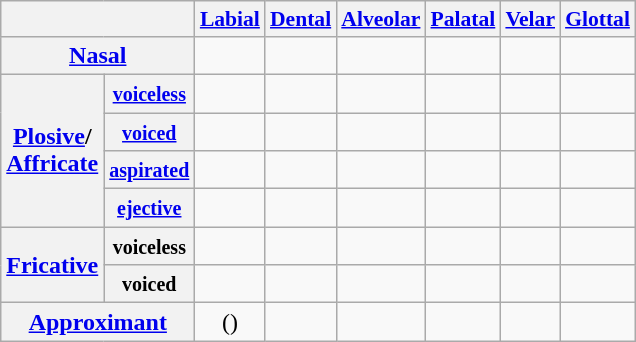<table class="wikitable" style=text-align:center>
<tr style="font-size: 90%;">
<th colspan=2></th>
<th><a href='#'>Labial</a></th>
<th><a href='#'>Dental</a></th>
<th><a href='#'>Alveolar</a></th>
<th><a href='#'>Palatal</a></th>
<th><a href='#'>Velar</a></th>
<th><a href='#'>Glottal</a></th>
</tr>
<tr>
<th colspan=2><a href='#'>Nasal</a></th>
<td></td>
<td></td>
<td></td>
<td></td>
<td></td>
<td></td>
</tr>
<tr>
<th rowspan=4><a href='#'>Plosive</a>/<br><a href='#'>Affricate</a></th>
<th><small><a href='#'>voiceless</a></small></th>
<td></td>
<td></td>
<td></td>
<td></td>
<td></td>
<td></td>
</tr>
<tr>
<th><small><a href='#'>voiced</a></small></th>
<td></td>
<td></td>
<td></td>
<td></td>
<td></td>
<td></td>
</tr>
<tr>
<th><small><a href='#'>aspirated</a></small></th>
<td></td>
<td></td>
<td></td>
<td></td>
<td></td>
<td></td>
</tr>
<tr>
<th><small><a href='#'>ejective</a></small></th>
<td></td>
<td></td>
<td></td>
<td></td>
<td></td>
<td></td>
</tr>
<tr>
<th rowspan=2><a href='#'>Fricative</a></th>
<th><small>voiceless</small></th>
<td></td>
<td></td>
<td></td>
<td></td>
<td></td>
<td></td>
</tr>
<tr>
<th><small>voiced</small></th>
<td></td>
<td></td>
<td></td>
<td></td>
<td></td>
<td></td>
</tr>
<tr>
<th colspan=2><a href='#'>Approximant</a></th>
<td>()</td>
<td></td>
<td></td>
<td></td>
<td></td>
<td></td>
</tr>
</table>
